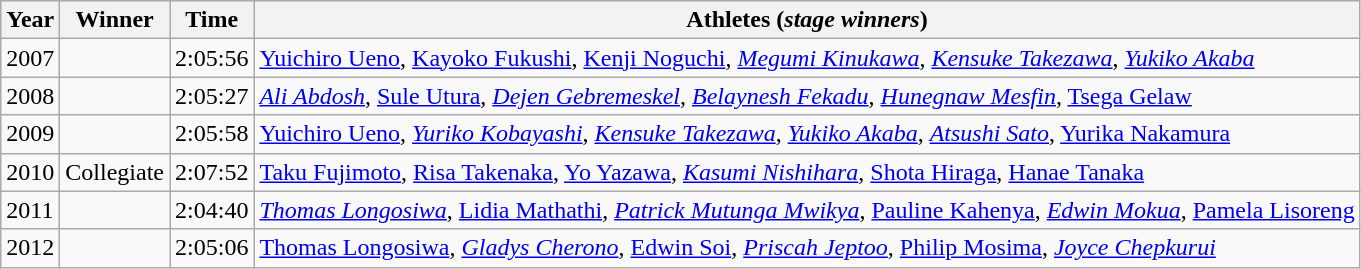<table class=wikitable>
<tr>
<th>Year</th>
<th>Winner</th>
<th>Time</th>
<th>Athletes (<em>stage winners</em>)</th>
</tr>
<tr>
<td>2007</td>
<td></td>
<td>2:05:56</td>
<td><a href='#'>Yuichiro Ueno</a>, <a href='#'>Kayoko Fukushi</a>, <a href='#'>Kenji Noguchi</a>, <em><a href='#'>Megumi Kinukawa</a></em>, <em><a href='#'>Kensuke Takezawa</a></em>, <em><a href='#'>Yukiko Akaba</a></em></td>
</tr>
<tr>
<td>2008</td>
<td></td>
<td>2:05:27</td>
<td><em><a href='#'>Ali Abdosh</a></em>, <a href='#'>Sule Utura</a>, <em><a href='#'>Dejen Gebremeskel</a></em>, <em><a href='#'>Belaynesh Fekadu</a></em>, <em><a href='#'>Hunegnaw Mesfin</a></em>, <a href='#'>Tsega Gelaw</a></td>
</tr>
<tr>
<td>2009</td>
<td></td>
<td>2:05:58</td>
<td><a href='#'>Yuichiro Ueno</a>, <em><a href='#'>Yuriko Kobayashi</a></em>, <em><a href='#'>Kensuke Takezawa</a></em>, <em><a href='#'>Yukiko Akaba</a></em>, <em><a href='#'>Atsushi Sato</a></em>, <a href='#'>Yurika Nakamura</a></td>
</tr>
<tr>
<td>2010</td>
<td> Collegiate</td>
<td>2:07:52</td>
<td><a href='#'>Taku Fujimoto</a>, <a href='#'>Risa Takenaka</a>, <a href='#'>Yo Yazawa</a>, <em><a href='#'>Kasumi Nishihara</a></em>, <a href='#'>Shota Hiraga</a>, <a href='#'>Hanae Tanaka</a></td>
</tr>
<tr>
<td>2011</td>
<td></td>
<td>2:04:40</td>
<td><em><a href='#'>Thomas Longosiwa</a></em>, <a href='#'>Lidia Mathathi</a>, <em><a href='#'>Patrick Mutunga Mwikya</a></em>, <a href='#'>Pauline Kahenya</a>, <em><a href='#'>Edwin Mokua</a></em>, <a href='#'>Pamela Lisoreng</a></td>
</tr>
<tr>
<td>2012</td>
<td></td>
<td>2:05:06</td>
<td><a href='#'>Thomas Longosiwa</a>, <em><a href='#'>Gladys Cherono</a></em>, <a href='#'>Edwin Soi</a>, <em><a href='#'>Priscah Jeptoo</a></em>, <a href='#'>Philip Mosima</a>, <em><a href='#'>Joyce Chepkurui</a></em></td>
</tr>
</table>
